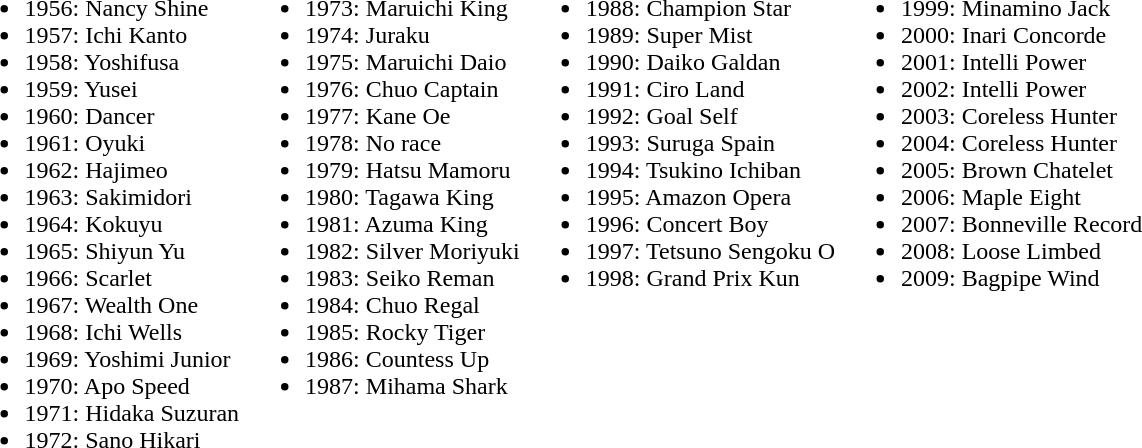<table>
<tr>
<td valign=top><br><ul><li>1956: Nancy Shine</li><li>1957: Ichi Kanto</li><li>1958: Yoshifusa</li><li>1959: Yusei</li><li>1960: Dancer</li><li>1961: Oyuki</li><li>1962: Hajimeo</li><li>1963: Sakimidori</li><li>1964: Kokuyu</li><li>1965: Shiyun Yu</li><li>1966: Scarlet</li><li>1967: Wealth One</li><li>1968: Ichi Wells</li><li>1969: Yoshimi Junior</li><li>1970: Apo Speed</li><li>1971: Hidaka Suzuran</li><li>1972: Sano Hikari</li></ul></td>
<td valign=top><br><ul><li>1973: Maruichi King</li><li>1974: Juraku</li><li>1975: Maruichi Daio</li><li>1976: Chuo Captain</li><li>1977: Kane Oe</li><li>1978: No race</li><li>1979: Hatsu Mamoru</li><li>1980: Tagawa King</li><li>1981: Azuma King</li><li>1982: Silver Moriyuki</li><li>1983: Seiko Reman</li><li>1984: Chuo Regal</li><li>1985: Rocky Tiger</li><li>1986: Countess Up</li><li>1987: Mihama Shark</li></ul></td>
<td valign=top><br><ul><li>1988: Champion Star</li><li>1989: Super Mist</li><li>1990: Daiko Galdan</li><li>1991: Ciro Land</li><li>1992: Goal Self</li><li>1993: Suruga Spain</li><li>1994: Tsukino Ichiban</li><li>1995: Amazon Opera</li><li>1996: Concert Boy</li><li>1997: Tetsuno Sengoku O</li><li>1998: Grand Prix Kun</li></ul></td>
<td valign=top><br><ul><li>1999: Minamino Jack</li><li>2000: Inari Concorde</li><li>2001: Intelli Power</li><li>2002: Intelli Power</li><li>2003: Coreless Hunter</li><li>2004: Coreless Hunter</li><li>2005: Brown Chatelet</li><li>2006: Maple Eight</li><li>2007: Bonneville Record</li><li>2008: Loose Limbed</li><li>2009: Bagpipe Wind</li></ul></td>
</tr>
</table>
